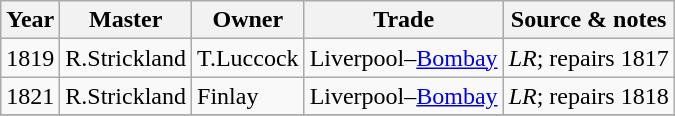<table class=" wikitable">
<tr>
<th>Year</th>
<th>Master</th>
<th>Owner</th>
<th>Trade</th>
<th>Source & notes</th>
</tr>
<tr>
<td>1819</td>
<td>R.Strickland</td>
<td>T.Luccock</td>
<td>Liverpool–<a href='#'>Bombay</a></td>
<td><em>LR</em>; repairs 1817</td>
</tr>
<tr>
<td>1821</td>
<td>R.Strickland</td>
<td>Finlay</td>
<td>Liverpool–<a href='#'>Bombay</a></td>
<td><em>LR</em>; repairs 1818</td>
</tr>
<tr>
</tr>
</table>
